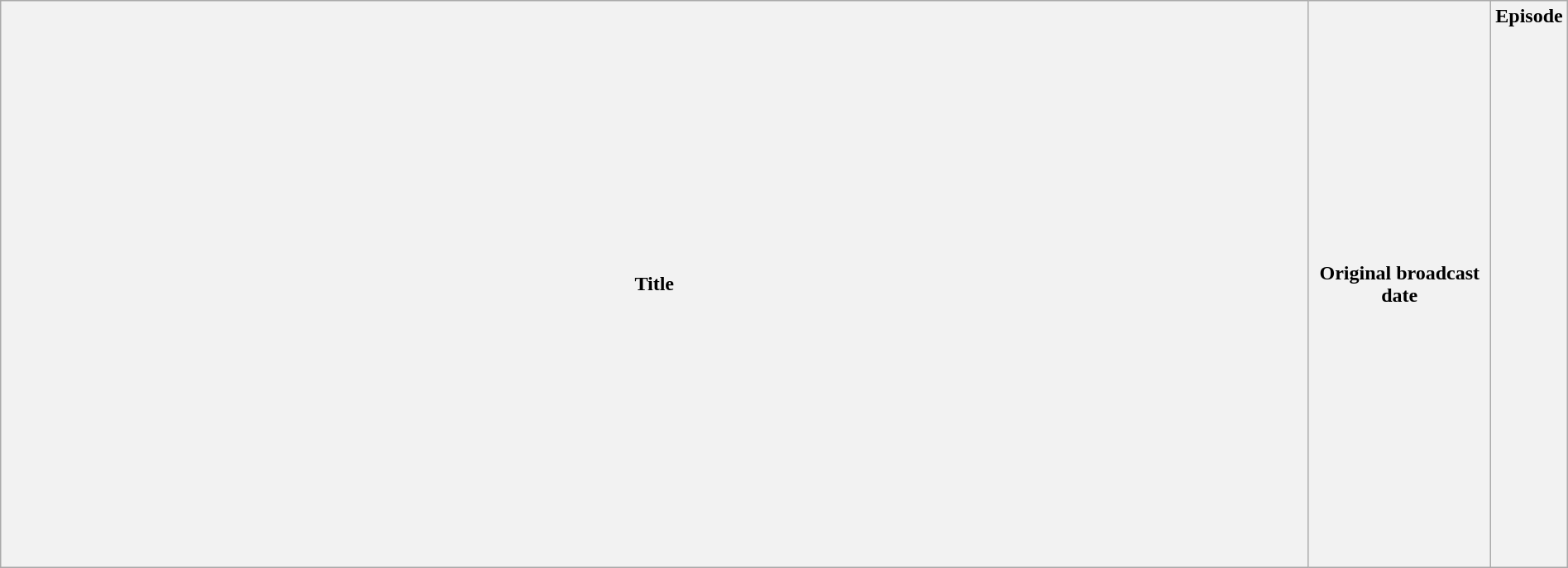<table class="wikitable plainrowheaders" style="width:100%; margin:auto;">
<tr>
<th>Title</th>
<th width="140">Original broadcast date</th>
<th width="40">Episode<br><br><br><br><br><br><br><br><br><br><br><br><br><br><br><br><br><br><br><br><br><br><br><br><br></th>
</tr>
</table>
